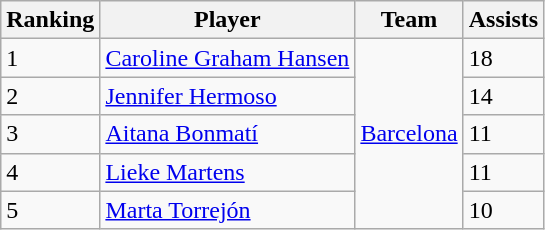<table class="wikitable">
<tr>
<th>Ranking</th>
<th>Player</th>
<th>Team</th>
<th>Assists</th>
</tr>
<tr>
<td>1</td>
<td><a href='#'>Caroline Graham Hansen</a></td>
<td rowspan="5"><a href='#'>Barcelona</a></td>
<td>18</td>
</tr>
<tr>
<td>2</td>
<td><a href='#'>Jennifer Hermoso</a></td>
<td>14</td>
</tr>
<tr>
<td>3</td>
<td><a href='#'>Aitana Bonmatí</a></td>
<td>11</td>
</tr>
<tr>
<td>4</td>
<td><a href='#'>Lieke Martens</a></td>
<td>11</td>
</tr>
<tr>
<td>5</td>
<td><a href='#'>Marta Torrejón</a></td>
<td>10</td>
</tr>
</table>
